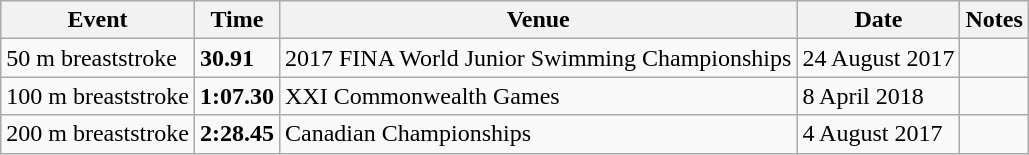<table class="wikitable">
<tr>
<th>Event</th>
<th>Time</th>
<th>Venue</th>
<th>Date</th>
<th>Notes</th>
</tr>
<tr>
<td>50 m breaststroke</td>
<td><strong>30.91</strong></td>
<td>2017 FINA World Junior Swimming Championships</td>
<td>24 August 2017</td>
<td></td>
</tr>
<tr>
<td>100 m breaststroke</td>
<td><strong>1:07.30</strong></td>
<td>XXI Commonwealth Games</td>
<td>8 April 2018</td>
<td></td>
</tr>
<tr>
<td>200 m breaststroke</td>
<td><strong>2:28.45</strong></td>
<td>Canadian Championships</td>
<td>4 August 2017</td>
<td></td>
</tr>
</table>
